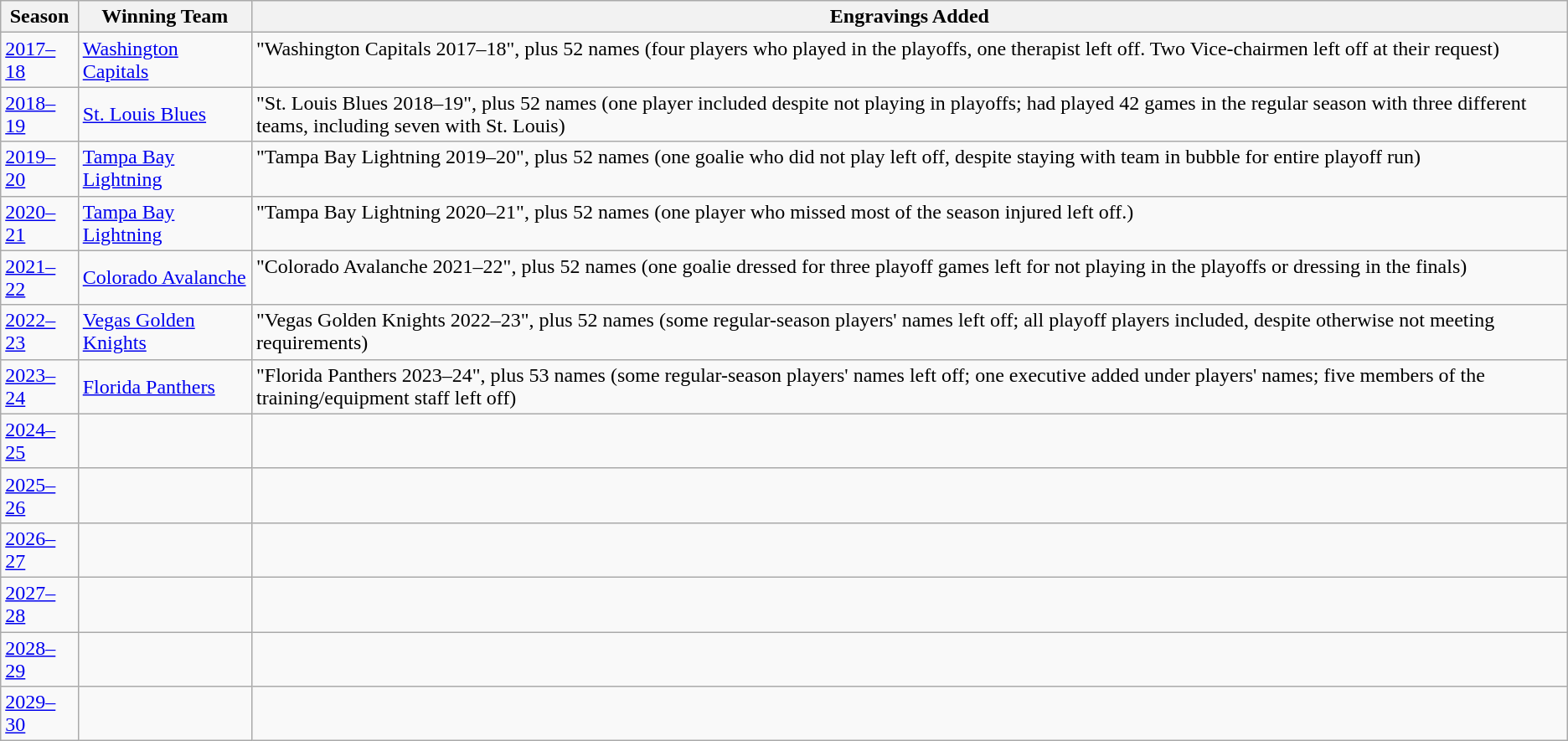<table class="wikitable">
<tr>
<th>Season</th>
<th>Winning Team</th>
<th>Engravings Added</th>
</tr>
<tr>
<td><a href='#'>2017–18</a></td>
<td><a href='#'>Washington Capitals</a></td>
<td valign="top">"Washington Capitals 2017–18", plus 52 names (four players who played in the playoffs, one therapist left off. Two Vice-chairmen left off at their request)</td>
</tr>
<tr>
<td><a href='#'>2018–19</a></td>
<td><a href='#'>St. Louis Blues</a></td>
<td valign="top">"St. Louis Blues 2018–19", plus 52 names (one player included despite not playing in playoffs; had played 42 games in the regular season with three different teams, including seven with St. Louis)</td>
</tr>
<tr>
<td><a href='#'>2019–20</a></td>
<td><a href='#'>Tampa Bay Lightning</a></td>
<td valign="top">"Tampa Bay Lightning 2019–20", plus 52 names (one goalie who did not play left off, despite staying with team in bubble for entire playoff run)</td>
</tr>
<tr>
<td><a href='#'>2020–21</a></td>
<td><a href='#'>Tampa Bay Lightning</a></td>
<td valign="top">"Tampa Bay Lightning 2020–21", plus 52 names (one player who missed most of the season injured left off.)</td>
</tr>
<tr>
<td><a href='#'>2021–22</a></td>
<td><a href='#'>Colorado Avalanche</a></td>
<td valign="top">"Colorado Avalanche 2021–22", plus 52 names (one goalie dressed for three playoff games left for not playing in the playoffs or dressing in the finals)</td>
</tr>
<tr>
<td><a href='#'>2022–23</a></td>
<td><a href='#'>Vegas Golden Knights</a></td>
<td valign="top">"Vegas Golden Knights 2022–23", plus 52 names (some regular-season players' names left off; all playoff players included, despite otherwise not meeting requirements)</td>
</tr>
<tr>
<td><a href='#'>2023–24</a></td>
<td><a href='#'>Florida Panthers</a></td>
<td valign="top">"Florida Panthers 2023–24", plus 53 names (some regular-season players' names left off; one executive added under players' names; five members of the training/equipment staff left off)</td>
</tr>
<tr>
<td><a href='#'>2024–25</a></td>
<td></td>
<td></td>
</tr>
<tr>
<td><a href='#'>2025–26</a></td>
<td></td>
<td></td>
</tr>
<tr>
<td><a href='#'>2026–27</a></td>
<td></td>
<td></td>
</tr>
<tr>
<td><a href='#'>2027–28</a></td>
<td></td>
<td></td>
</tr>
<tr>
<td><a href='#'>2028–29</a></td>
<td></td>
<td></td>
</tr>
<tr>
<td><a href='#'>2029–30</a></td>
<td></td>
<td></td>
</tr>
</table>
